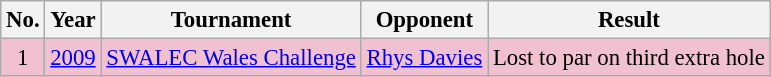<table class="wikitable" style="font-size:95%;">
<tr>
<th>No.</th>
<th>Year</th>
<th>Tournament</th>
<th>Opponent</th>
<th>Result</th>
</tr>
<tr style="background:#F2C1D1;">
<td align=center>1</td>
<td><a href='#'>2009</a></td>
<td><a href='#'>SWALEC Wales Challenge</a></td>
<td> <a href='#'>Rhys Davies</a></td>
<td>Lost to par on third extra hole</td>
</tr>
</table>
